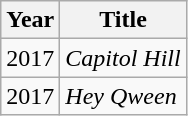<table class="wikitable plainrowheaders sortable">
<tr>
<th scope="col">Year</th>
<th scope="col">Title</th>
</tr>
<tr>
<td>2017</td>
<td scope"row"><em>Capitol Hill</em></td>
</tr>
<tr>
<td>2017</td>
<td scope="row"><em>Hey Qween</em></td>
</tr>
</table>
